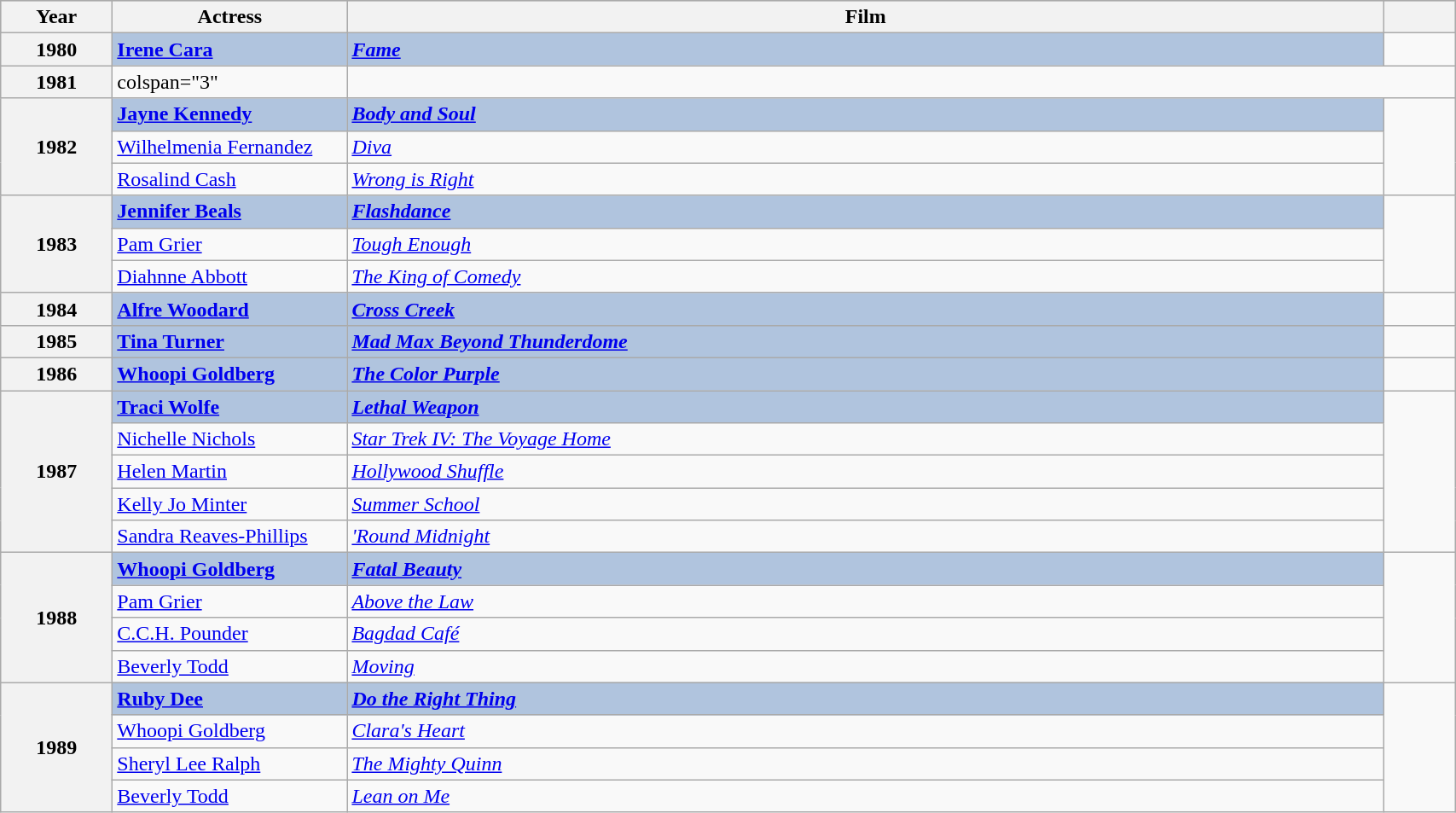<table class="wikitable" style="width:90%;">
<tr style="background:#bebebe;">
<th scope="col" style="width:5em;">Year</th>
<th scope="col" style="width:11em;">Actress</th>
<th scope="col">Film</th>
<th scope="col" style="width:3em;"></th>
</tr>
<tr>
<th scope="row">1980</th>
<td style="background:#B0C4DE; font-weight:bold;"><a href='#'>Irene Cara</a></td>
<td style="background:#B0C4DE; font-weight:bold;"><em><a href='#'>Fame</a></em></td>
<td style="text-align:center;"></td>
</tr>
<tr>
<th scope="row">1981</th>
<td>colspan="3" </td>
</tr>
<tr>
<th scope="row" rowspan="3">1982</th>
<td style="background:#B0C4DE; font-weight:bold;"><a href='#'>Jayne Kennedy</a></td>
<td style="background:#B0C4DE; font-weight:bold;"><em><a href='#'>Body and Soul</a></em></td>
<td rowspan="3" style="text-align:center;"></td>
</tr>
<tr>
<td><a href='#'>Wilhelmenia Fernandez</a></td>
<td><em><a href='#'>Diva</a></em></td>
</tr>
<tr>
<td><a href='#'>Rosalind Cash</a></td>
<td><em><a href='#'>Wrong is Right</a></em></td>
</tr>
<tr>
<th scope="row" rowspan="3">1983</th>
<td style="background:#B0C4DE; font-weight:bold;"><a href='#'>Jennifer Beals</a></td>
<td style="background:#B0C4DE; font-weight:bold;"><em><a href='#'>Flashdance</a></em></td>
<td rowspan="3" style="text-align:center;"></td>
</tr>
<tr>
<td><a href='#'>Pam Grier</a></td>
<td><em><a href='#'>Tough Enough</a></em></td>
</tr>
<tr>
<td><a href='#'>Diahnne Abbott</a></td>
<td><em><a href='#'>The King of Comedy</a></em></td>
</tr>
<tr>
<th scope="row">1984</th>
<td style="background:#B0C4DE; font-weight:bold;"><a href='#'>Alfre Woodard</a></td>
<td style="background:#B0C4DE; font-weight:bold;"><em><a href='#'>Cross Creek</a></em></td>
<td style="text-align:center;"></td>
</tr>
<tr>
<th scope="row">1985</th>
<td style="background:#B0C4DE; font-weight:bold;"><a href='#'>Tina Turner</a></td>
<td style="background:#B0C4DE; font-weight:bold;"><em><a href='#'>Mad Max Beyond Thunderdome</a></em></td>
<td style="text-align:center;"></td>
</tr>
<tr>
<th scope="row">1986</th>
<td style="background:#B0C4DE; font-weight:bold;"><a href='#'>Whoopi Goldberg</a></td>
<td style="background:#B0C4DE; font-weight:bold;"><em><a href='#'>The Color Purple</a></em></td>
<td style="text-align:center;"></td>
</tr>
<tr>
<th scope="row" rowspan="5">1987</th>
<td style="background:#B0C4DE; font-weight:bold;"><a href='#'>Traci Wolfe</a></td>
<td style="background:#B0C4DE; font-weight:bold;"><em><a href='#'>Lethal Weapon</a></em></td>
<td rowspan="5" style="text-align:center;"></td>
</tr>
<tr>
<td><a href='#'>Nichelle Nichols</a></td>
<td><em><a href='#'>Star Trek IV: The Voyage Home</a></em></td>
</tr>
<tr>
<td><a href='#'>Helen Martin</a></td>
<td><em><a href='#'>Hollywood Shuffle</a></em></td>
</tr>
<tr>
<td><a href='#'>Kelly Jo Minter</a></td>
<td><em><a href='#'>Summer School</a></em></td>
</tr>
<tr>
<td><a href='#'>Sandra Reaves-Phillips</a></td>
<td><em><a href='#'>'Round Midnight</a></em></td>
</tr>
<tr>
<th scope="row" rowspan="4">1988</th>
<td style="background:#B0C4DE; font-weight:bold;"><a href='#'>Whoopi Goldberg</a></td>
<td style="background:#B0C4DE; font-weight:bold;"><em><a href='#'>Fatal Beauty</a></em></td>
<td rowspan="4" style="text-align:center;"></td>
</tr>
<tr>
<td><a href='#'>Pam Grier</a></td>
<td><em><a href='#'>Above the Law</a></em></td>
</tr>
<tr>
<td><a href='#'>C.C.H. Pounder</a></td>
<td><em><a href='#'>Bagdad Café</a></em></td>
</tr>
<tr>
<td><a href='#'>Beverly Todd</a></td>
<td><em><a href='#'>Moving</a></em></td>
</tr>
<tr>
<th scope="row" rowspan="4">1989</th>
<td style="background:#B0C4DE; font-weight:bold;"><a href='#'>Ruby Dee</a></td>
<td style="background:#B0C4DE; font-weight:bold;"><em><a href='#'>Do the Right Thing</a></em></td>
<td rowspan="4" style="text-align:center;"></td>
</tr>
<tr>
<td><a href='#'>Whoopi Goldberg</a></td>
<td><em><a href='#'>Clara's Heart</a></em></td>
</tr>
<tr>
<td><a href='#'>Sheryl Lee Ralph</a></td>
<td><em><a href='#'>The Mighty Quinn</a></em></td>
</tr>
<tr>
<td><a href='#'>Beverly Todd</a></td>
<td><em><a href='#'>Lean on Me</a></em></td>
</tr>
</table>
